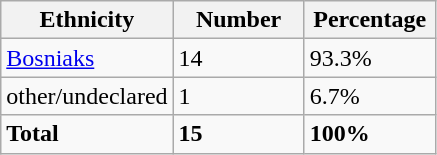<table class="wikitable">
<tr>
<th width="100px">Ethnicity</th>
<th width="80px">Number</th>
<th width="80px">Percentage</th>
</tr>
<tr>
<td><a href='#'>Bosniaks</a></td>
<td>14</td>
<td>93.3%</td>
</tr>
<tr>
<td>other/undeclared</td>
<td>1</td>
<td>6.7%</td>
</tr>
<tr>
<td><strong>Total</strong></td>
<td><strong>15</strong></td>
<td><strong>100%</strong></td>
</tr>
</table>
